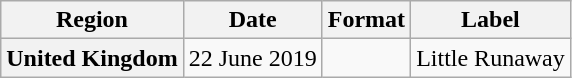<table class="wikitable plainrowheaders">
<tr>
<th scope="col">Region</th>
<th scope="col">Date</th>
<th scope="col">Format</th>
<th scope="col">Label</th>
</tr>
<tr>
<th scope="row">United Kingdom</th>
<td>22 June 2019</td>
<td></td>
<td>Little Runaway</td>
</tr>
</table>
